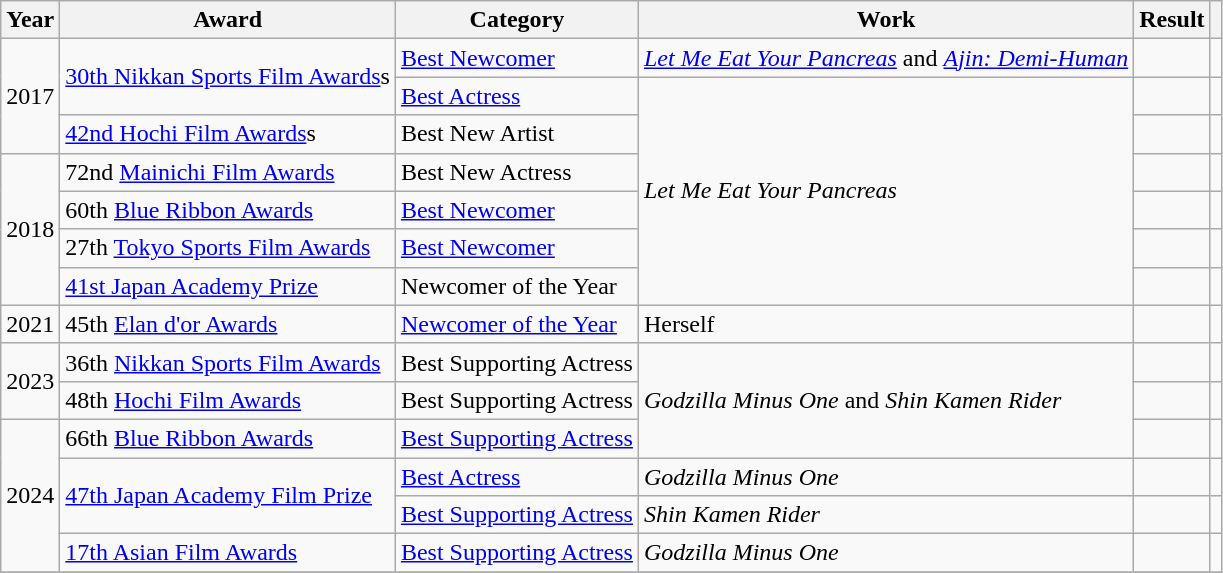<table class="wikitable sortable">
<tr>
<th>Year</th>
<th>Award</th>
<th>Category</th>
<th>Work</th>
<th>Result</th>
<th class="unsortable"></th>
</tr>
<tr>
<td rowspan=3>2017</td>
<td rowspan=2><a href='#'>30th Nikkan Sports Film Awards</a>s</td>
<td><a href='#'>Best Newcomer</a></td>
<td><em><a href='#'>Let Me Eat Your Pancreas</a></em> and <em><a href='#'>Ajin: Demi-Human</a></em></td>
<td></td>
<td></td>
</tr>
<tr>
<td><a href='#'>Best Actress</a></td>
<td rowspan=6><em>Let Me Eat Your Pancreas</em></td>
<td></td>
<td></td>
</tr>
<tr>
<td><a href='#'>42nd Hochi Film Awards</a>s</td>
<td>Best New Artist</td>
<td></td>
<td></td>
</tr>
<tr>
<td rowspan=4>2018</td>
<td>72nd <a href='#'>Mainichi Film Awards</a></td>
<td>Best New Actress</td>
<td></td>
<td></td>
</tr>
<tr>
<td>60th <a href='#'>Blue Ribbon Awards</a></td>
<td><a href='#'>Best Newcomer</a></td>
<td></td>
<td></td>
</tr>
<tr>
<td>27th <a href='#'>Tokyo Sports Film Awards</a></td>
<td><a href='#'>Best Newcomer</a></td>
<td></td>
<td></td>
</tr>
<tr>
<td><a href='#'>41st Japan Academy Prize</a></td>
<td>Newcomer of the Year</td>
<td></td>
<td></td>
</tr>
<tr>
<td>2021</td>
<td>45th <a href='#'>Elan d'or Awards</a></td>
<td><a href='#'>Newcomer of the Year</a></td>
<td>Herself</td>
<td></td>
<td></td>
</tr>
<tr>
<td rowspan="2">2023</td>
<td>36th <a href='#'>Nikkan Sports Film Awards</a></td>
<td>Best Supporting Actress</td>
<td rowspan="3"><em>Godzilla Minus One</em> and <em>Shin Kamen Rider</em></td>
<td></td>
<td></td>
</tr>
<tr>
<td>48th <a href='#'>Hochi Film Awards</a></td>
<td>Best Supporting Actress</td>
<td></td>
<td></td>
</tr>
<tr>
<td rowspan=4>2024</td>
<td>66th <a href='#'>Blue Ribbon Awards</a></td>
<td><a href='#'>Best Supporting Actress</a></td>
<td></td>
<td></td>
</tr>
<tr>
<td rowspan=2><a href='#'>47th Japan Academy Film Prize</a></td>
<td><a href='#'>Best Actress</a></td>
<td><em>Godzilla Minus One</em></td>
<td></td>
<td></td>
</tr>
<tr>
<td><a href='#'>Best Supporting Actress</a></td>
<td><em>Shin Kamen Rider</em></td>
<td></td>
<td></td>
</tr>
<tr>
<td><a href='#'>17th Asian Film Awards</a></td>
<td><a href='#'>Best Supporting Actress</a></td>
<td><em>Godzilla Minus One</em></td>
<td></td>
<td></td>
</tr>
<tr>
</tr>
</table>
